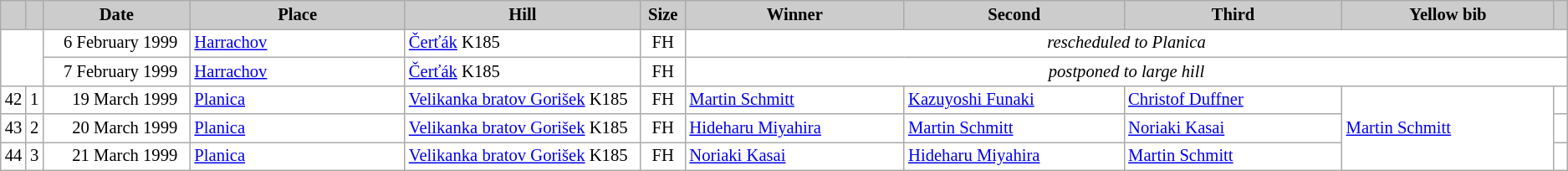<table class="wikitable plainrowheaders" style="background:#fff; font-size:86%; line-height:16px; border:gray solid 1px; border-collapse:collapse;">
<tr style="background:#ccc; text-align:center;">
<th scope="col" style="background:#ccc; width=10 px;"></th>
<th scope="col" style="background:#ccc; width=10 px;"></th>
<th scope="col" style="background:#ccc; width:120px;">Date</th>
<th scope="col" style="background:#ccc; width:180px;">Place</th>
<th scope="col" style="background:#ccc; width:200px;">Hill</th>
<th scope="col" style="background:#ccc; width:30px;">Size</th>
<th scope="col" style="background:#ccc; width:185px;">Winner</th>
<th scope="col" style="background:#ccc; width:185px;">Second</th>
<th scope="col" style="background:#ccc; width:185px;">Third</th>
<th scope="col" style="background:#ccc; width:180px;">Yellow bib</th>
<th scope="col" style="background:#ccc; width:5px;"></th>
</tr>
<tr>
<td rowspan=2 colspan=2></td>
<td align=right>6 February 1999  </td>
<td> <a href='#'>Harrachov</a></td>
<td><a href='#'>Čerťák</a> K185</td>
<td align=center>FH</td>
<td colspan=5 align=center><em>rescheduled to Planica</em></td>
</tr>
<tr>
<td align=right>7 February 1999  </td>
<td> <a href='#'>Harrachov</a></td>
<td><a href='#'>Čerťák</a> K185</td>
<td align=center>FH</td>
<td colspan=5 align=center><em>postponed to large hill</em></td>
</tr>
<tr>
<td align=center>42</td>
<td align=center>1</td>
<td align=right>19 March 1999  </td>
<td> <a href='#'>Planica</a></td>
<td><a href='#'>Velikanka bratov Gorišek</a> K185</td>
<td align=center>FH</td>
<td> <a href='#'>Martin Schmitt</a></td>
<td> <a href='#'>Kazuyoshi Funaki</a></td>
<td> <a href='#'>Christof Duffner</a></td>
<td rowspan=3> <a href='#'>Martin Schmitt</a></td>
<td></td>
</tr>
<tr>
<td align=center>43</td>
<td align=center>2</td>
<td align=right>20 March 1999  </td>
<td> <a href='#'>Planica</a></td>
<td><a href='#'>Velikanka bratov Gorišek</a> K185</td>
<td align=center>FH</td>
<td> <a href='#'>Hideharu Miyahira</a></td>
<td> <a href='#'>Martin Schmitt</a></td>
<td> <a href='#'>Noriaki Kasai</a></td>
<td></td>
</tr>
<tr>
<td align=center>44</td>
<td align=center>3</td>
<td align=right>21 March 1999  </td>
<td> <a href='#'>Planica</a></td>
<td><a href='#'>Velikanka bratov Gorišek</a> K185</td>
<td align=center>FH</td>
<td> <a href='#'>Noriaki Kasai</a></td>
<td> <a href='#'>Hideharu Miyahira</a></td>
<td> <a href='#'>Martin Schmitt</a></td>
<td></td>
</tr>
</table>
